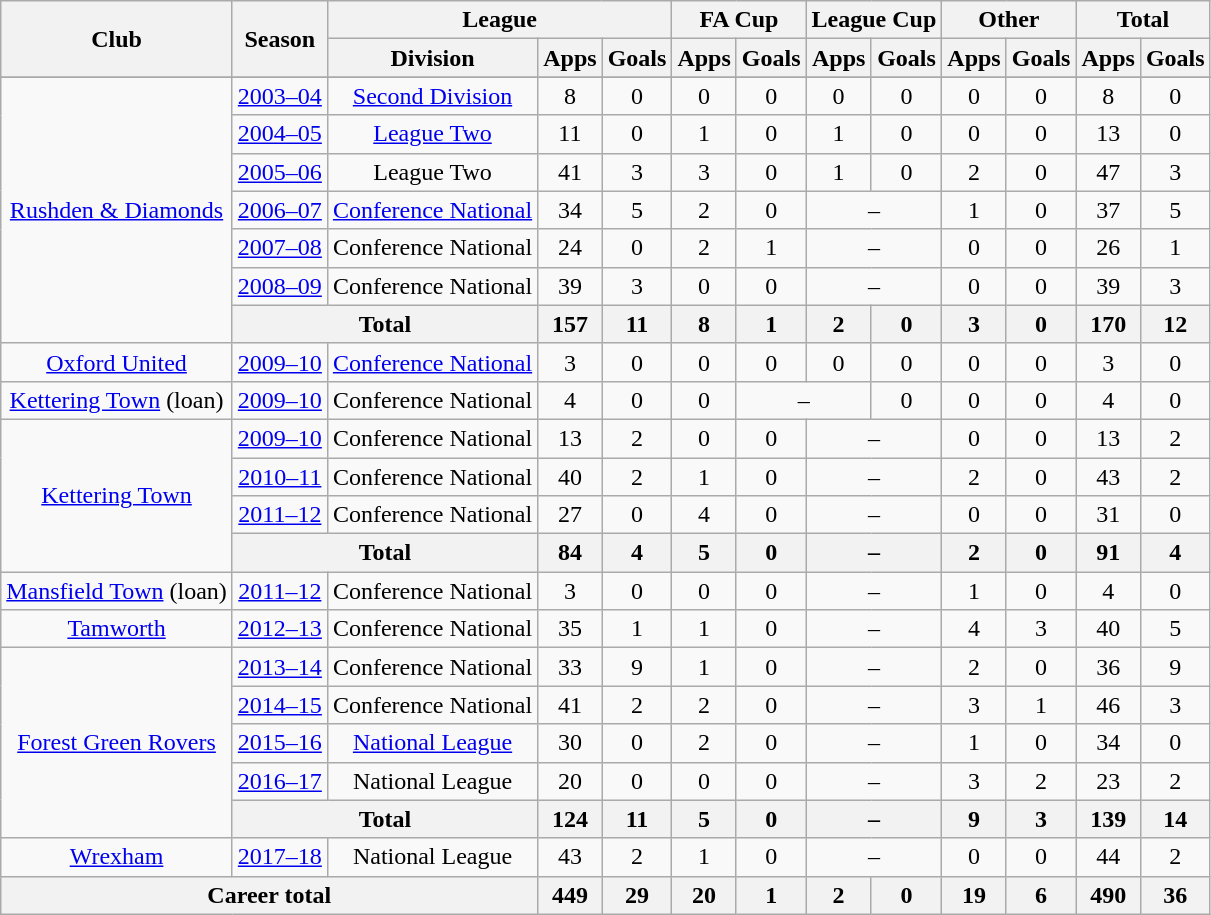<table class="wikitable" style="text-align:center">
<tr>
<th rowspan="2">Club</th>
<th rowspan="2">Season</th>
<th colspan="3">League</th>
<th colspan="2">FA Cup</th>
<th colspan="2">League Cup</th>
<th colspan="2">Other</th>
<th colspan="2">Total</th>
</tr>
<tr>
<th>Division</th>
<th>Apps</th>
<th>Goals</th>
<th>Apps</th>
<th>Goals</th>
<th>Apps</th>
<th>Goals</th>
<th>Apps</th>
<th>Goals</th>
<th>Apps</th>
<th>Goals</th>
</tr>
<tr>
</tr>
<tr>
<td rowspan="7"><a href='#'>Rushden & Diamonds</a></td>
<td><a href='#'>2003–04</a></td>
<td><a href='#'>Second Division</a></td>
<td>8</td>
<td>0</td>
<td>0</td>
<td>0</td>
<td>0</td>
<td>0</td>
<td>0</td>
<td>0</td>
<td>8</td>
<td>0</td>
</tr>
<tr>
<td><a href='#'>2004–05</a></td>
<td><a href='#'>League Two</a></td>
<td>11</td>
<td>0</td>
<td>1</td>
<td>0</td>
<td>1</td>
<td>0</td>
<td>0</td>
<td>0</td>
<td>13</td>
<td>0</td>
</tr>
<tr>
<td><a href='#'>2005–06</a></td>
<td>League Two</td>
<td>41</td>
<td>3</td>
<td>3</td>
<td>0</td>
<td>1</td>
<td>0</td>
<td>2</td>
<td>0</td>
<td>47</td>
<td>3</td>
</tr>
<tr>
<td><a href='#'>2006–07</a></td>
<td><a href='#'>Conference National</a></td>
<td>34</td>
<td>5</td>
<td>2</td>
<td>0</td>
<td colspan="2">–</td>
<td>1</td>
<td>0</td>
<td>37</td>
<td>5</td>
</tr>
<tr>
<td><a href='#'>2007–08</a></td>
<td>Conference National</td>
<td>24</td>
<td>0</td>
<td>2</td>
<td>1</td>
<td colspan="2">–</td>
<td>0</td>
<td>0</td>
<td>26</td>
<td>1</td>
</tr>
<tr>
<td><a href='#'>2008–09</a></td>
<td>Conference National</td>
<td>39</td>
<td>3</td>
<td>0</td>
<td>0</td>
<td colspan="2">–</td>
<td>0</td>
<td>0</td>
<td>39</td>
<td>3</td>
</tr>
<tr>
<th colspan="2">Total</th>
<th>157</th>
<th>11</th>
<th>8</th>
<th>1</th>
<th>2</th>
<th>0</th>
<th>3</th>
<th>0</th>
<th>170</th>
<th>12</th>
</tr>
<tr>
<td><a href='#'>Oxford United</a></td>
<td><a href='#'>2009–10</a></td>
<td><a href='#'>Conference National</a></td>
<td>3</td>
<td>0</td>
<td>0</td>
<td>0</td>
<td>0</td>
<td>0</td>
<td>0</td>
<td>0</td>
<td>3</td>
<td>0</td>
</tr>
<tr>
<td><a href='#'>Kettering Town</a> (loan)</td>
<td><a href='#'>2009–10</a></td>
<td>Conference National</td>
<td>4</td>
<td>0</td>
<td>0</td>
<td colspan="2">–</td>
<td>0</td>
<td>0</td>
<td>0</td>
<td>4</td>
<td>0</td>
</tr>
<tr>
<td rowspan="4"><a href='#'>Kettering Town</a></td>
<td><a href='#'>2009–10</a></td>
<td>Conference National</td>
<td>13</td>
<td>2</td>
<td>0</td>
<td>0</td>
<td colspan="2">–</td>
<td>0</td>
<td>0</td>
<td>13</td>
<td>2</td>
</tr>
<tr>
<td><a href='#'>2010–11</a></td>
<td>Conference National</td>
<td>40</td>
<td>2</td>
<td>1</td>
<td>0</td>
<td colspan="2">–</td>
<td>2</td>
<td>0</td>
<td>43</td>
<td>2</td>
</tr>
<tr>
<td><a href='#'>2011–12</a></td>
<td>Conference National</td>
<td>27</td>
<td>0</td>
<td>4</td>
<td>0</td>
<td colspan="2">–</td>
<td>0</td>
<td>0</td>
<td>31</td>
<td>0</td>
</tr>
<tr>
<th colspan="2">Total</th>
<th>84</th>
<th>4</th>
<th>5</th>
<th>0</th>
<th colspan="2">–</th>
<th>2</th>
<th>0</th>
<th>91</th>
<th>4</th>
</tr>
<tr>
<td><a href='#'>Mansfield Town</a> (loan)</td>
<td><a href='#'>2011–12</a></td>
<td>Conference National</td>
<td>3</td>
<td>0</td>
<td>0</td>
<td>0</td>
<td colspan="2">–</td>
<td>1</td>
<td>0</td>
<td>4</td>
<td>0</td>
</tr>
<tr>
<td><a href='#'>Tamworth</a></td>
<td><a href='#'>2012–13</a></td>
<td>Conference National</td>
<td>35</td>
<td>1</td>
<td>1</td>
<td>0</td>
<td colspan="2">–</td>
<td>4</td>
<td>3</td>
<td>40</td>
<td>5</td>
</tr>
<tr>
<td rowspan="5"><a href='#'>Forest Green Rovers</a></td>
<td><a href='#'>2013–14</a></td>
<td>Conference National</td>
<td>33</td>
<td>9</td>
<td>1</td>
<td>0</td>
<td colspan="2">–</td>
<td>2</td>
<td>0</td>
<td>36</td>
<td>9</td>
</tr>
<tr>
<td><a href='#'>2014–15</a></td>
<td>Conference National</td>
<td>41</td>
<td>2</td>
<td>2</td>
<td>0</td>
<td colspan="2">–</td>
<td>3</td>
<td>1</td>
<td>46</td>
<td>3</td>
</tr>
<tr>
<td><a href='#'>2015–16</a></td>
<td><a href='#'>National League</a></td>
<td>30</td>
<td>0</td>
<td>2</td>
<td>0</td>
<td colspan="2">–</td>
<td>1</td>
<td>0</td>
<td>34</td>
<td>0</td>
</tr>
<tr>
<td><a href='#'>2016–17</a></td>
<td>National League</td>
<td>20</td>
<td>0</td>
<td>0</td>
<td>0</td>
<td colspan="2">–</td>
<td>3</td>
<td>2</td>
<td>23</td>
<td>2</td>
</tr>
<tr>
<th colspan="2">Total</th>
<th>124</th>
<th>11</th>
<th>5</th>
<th>0</th>
<th colspan="2">–</th>
<th>9</th>
<th>3</th>
<th>139</th>
<th>14</th>
</tr>
<tr>
<td><a href='#'>Wrexham</a></td>
<td><a href='#'>2017–18</a></td>
<td>National League</td>
<td>43</td>
<td>2</td>
<td>1</td>
<td>0</td>
<td colspan="2">–</td>
<td>0</td>
<td>0</td>
<td>44</td>
<td>2</td>
</tr>
<tr>
<th colspan=3>Career total</th>
<th>449</th>
<th>29</th>
<th>20</th>
<th>1</th>
<th>2</th>
<th>0</th>
<th>19</th>
<th>6</th>
<th>490</th>
<th>36</th>
</tr>
</table>
